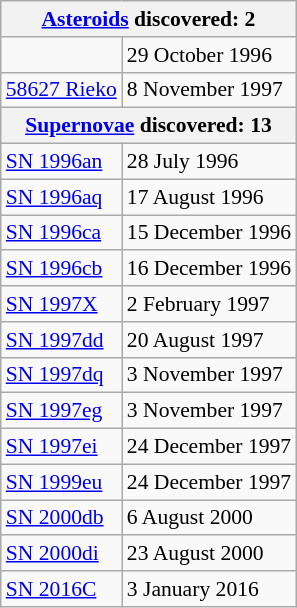<table class="wikitable floatright" style="font-size: 0.9em;">
<tr>
<th colspan=2><a href='#'>Asteroids</a> discovered: 2</th>
</tr>
<tr>
<td></td>
<td>29 October 1996</td>
</tr>
<tr>
<td><a href='#'>58627 Rieko</a></td>
<td>8 November 1997</td>
</tr>
<tr>
<th colspan=2><a href='#'>Supernovae</a> discovered: 13</th>
</tr>
<tr>
<td><a href='#'>SN 1996an</a></td>
<td>28 July 1996</td>
</tr>
<tr>
<td><a href='#'>SN 1996aq</a></td>
<td>17 August 1996</td>
</tr>
<tr>
<td><a href='#'>SN 1996ca</a></td>
<td>15 December 1996</td>
</tr>
<tr>
<td><a href='#'>SN 1996cb</a></td>
<td>16 December 1996</td>
</tr>
<tr>
<td><a href='#'>SN 1997X</a></td>
<td>2 February 1997</td>
</tr>
<tr>
<td><a href='#'>SN 1997dd</a></td>
<td>20 August 1997</td>
</tr>
<tr>
<td><a href='#'>SN 1997dq</a></td>
<td>3 November 1997</td>
</tr>
<tr>
<td><a href='#'>SN 1997eg</a></td>
<td>3 November 1997</td>
</tr>
<tr>
<td><a href='#'>SN 1997ei</a></td>
<td>24 December 1997</td>
</tr>
<tr>
<td><a href='#'>SN 1999eu</a></td>
<td>24 December 1997</td>
</tr>
<tr>
<td><a href='#'>SN 2000db</a></td>
<td>6 August 2000</td>
</tr>
<tr>
<td><a href='#'>SN 2000di</a></td>
<td>23 August 2000</td>
</tr>
<tr>
<td><a href='#'>SN 2016C</a></td>
<td>3 January 2016</td>
</tr>
</table>
